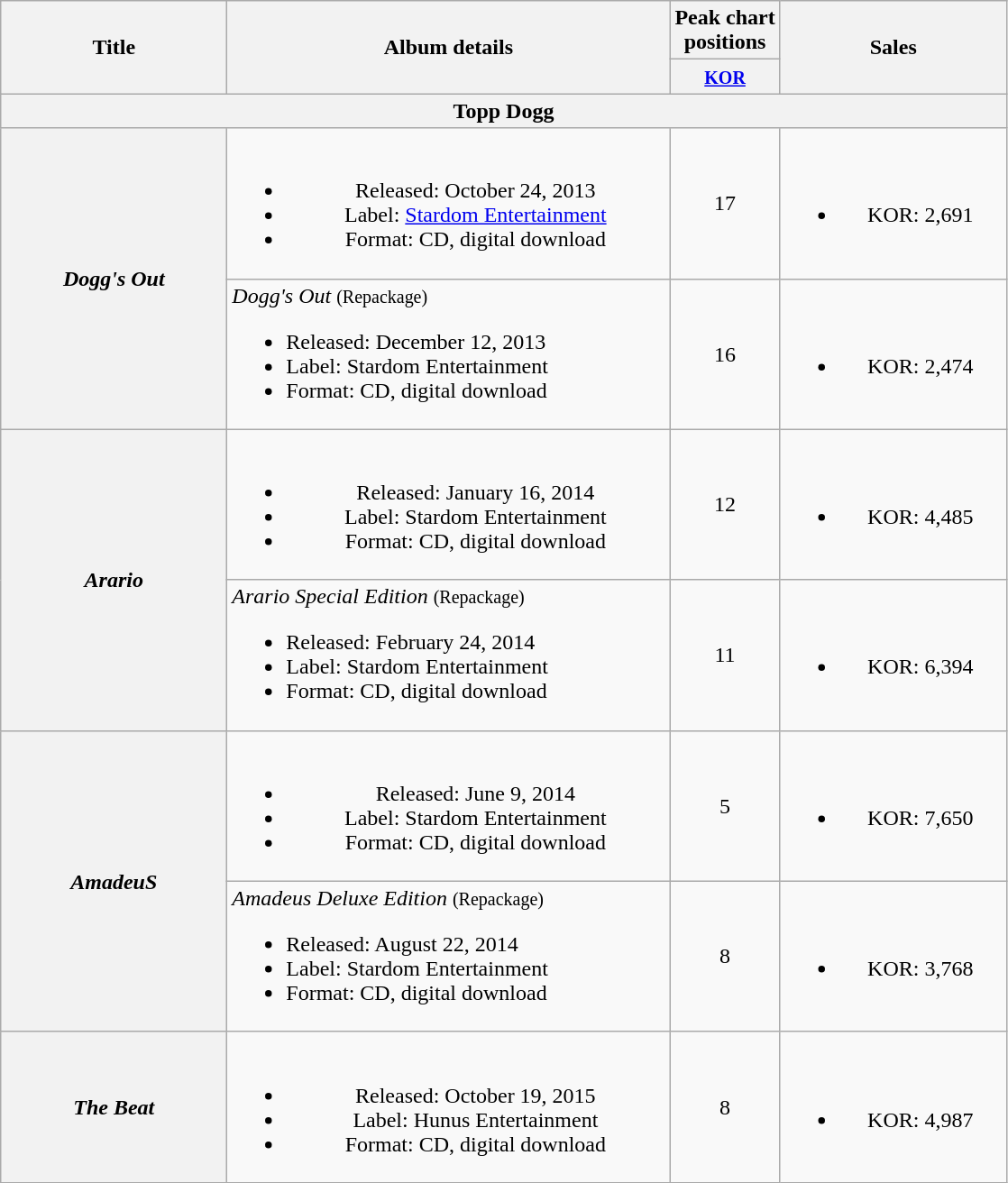<table class="wikitable plainrowheaders" style="text-align:center;">
<tr>
<th rowspan="2" style="width:10em;">Title</th>
<th rowspan="2" style="width:20em;">Album details</th>
<th>Peak chart <br> positions</th>
<th rowspan="2" style="width:10em;">Sales</th>
</tr>
<tr>
<th><small><a href='#'>KOR</a></small><br></th>
</tr>
<tr>
<th colspan="5">Topp Dogg</th>
</tr>
<tr>
<th scope="row" rowspan="2"><em>Dogg's Out</em></th>
<td><br><ul><li>Released: October 24, 2013</li><li>Label: <a href='#'>Stardom Entertainment</a></li><li>Format: CD, digital download</li></ul></td>
<td>17</td>
<td><br><ul><li>KOR: 2,691</li></ul></td>
</tr>
<tr>
<td style="text-align:left;"><em>Dogg's Out</em> <small>(Repackage)</small><br><ul><li>Released: December 12, 2013</li><li>Label: Stardom Entertainment</li><li>Format: CD, digital download</li></ul></td>
<td>16</td>
<td><br><ul><li>KOR: 2,474</li></ul></td>
</tr>
<tr>
<th scope="row" rowspan="2"><em>Arario</em></th>
<td><br><ul><li>Released: January 16, 2014</li><li>Label: Stardom Entertainment</li><li>Format: CD, digital download</li></ul></td>
<td>12</td>
<td><br><ul><li>KOR: 4,485</li></ul></td>
</tr>
<tr>
<td style="text-align:left;"><em>Arario Special Edition</em> <small>(Repackage)</small><br><ul><li>Released: February 24, 2014</li><li>Label: Stardom Entertainment</li><li>Format: CD, digital download</li></ul></td>
<td>11</td>
<td><br><ul><li>KOR: 6,394</li></ul></td>
</tr>
<tr>
<th scope="row" rowspan="2"><em>AmadeuS</em></th>
<td><br><ul><li>Released: June 9, 2014</li><li>Label: Stardom Entertainment</li><li>Format: CD, digital download</li></ul></td>
<td>5</td>
<td><br><ul><li>KOR: 7,650</li></ul></td>
</tr>
<tr>
<td style="text-align:left;"><em>Amadeus Deluxe Edition</em> <small>(Repackage)</small><br><ul><li>Released: August 22, 2014</li><li>Label: Stardom Entertainment</li><li>Format: CD, digital download</li></ul></td>
<td>8</td>
<td><br><ul><li>KOR: 3,768</li></ul></td>
</tr>
<tr>
<th scope="row"><em>The Beat</em></th>
<td><br><ul><li>Released: October 19, 2015</li><li>Label: Hunus Entertainment</li><li>Format: CD, digital download</li></ul></td>
<td>8</td>
<td><br><ul><li>KOR: 4,987</li></ul></td>
</tr>
</table>
